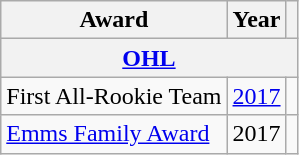<table class="wikitable">
<tr>
<th>Award</th>
<th>Year</th>
<th></th>
</tr>
<tr>
<th colspan="3"><a href='#'>OHL</a></th>
</tr>
<tr>
<td>First All-Rookie Team</td>
<td><a href='#'>2017</a></td>
<td></td>
</tr>
<tr>
<td><a href='#'>Emms Family Award</a></td>
<td>2017</td>
<td></td>
</tr>
</table>
